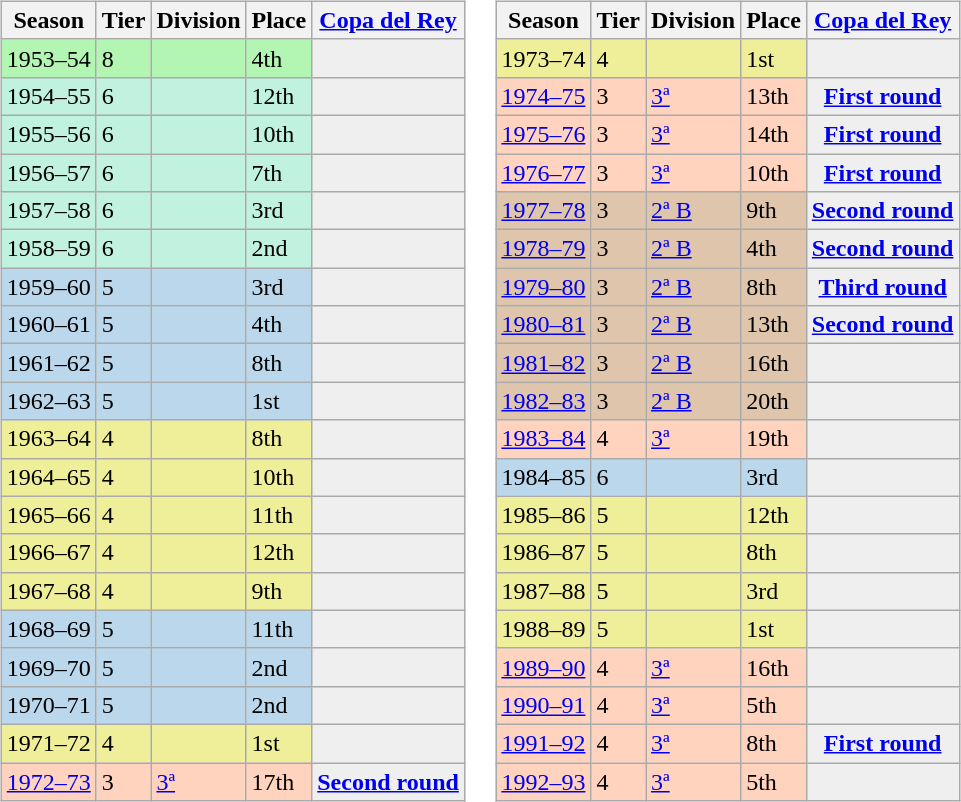<table>
<tr>
<td valign="top"><br><table class="wikitable">
<tr style="background:#f0f6fa;">
<th>Season</th>
<th>Tier</th>
<th>Division</th>
<th>Place</th>
<th><a href='#'>Copa del Rey</a></th>
</tr>
<tr>
<td style="background:#B3F5B3;">1953–54</td>
<td style="background:#B3F5B3;">8</td>
<td style="background:#B3F5B3;"></td>
<td style="background:#B3F5B3;">4th</td>
<th style="background:#efefef;"></th>
</tr>
<tr>
<td style="background:#C0F2DF;">1954–55</td>
<td style="background:#C0F2DF;">6</td>
<td style="background:#C0F2DF;"></td>
<td style="background:#C0F2DF;">12th</td>
<th style="background:#efefef;"></th>
</tr>
<tr>
<td style="background:#C0F2DF;">1955–56</td>
<td style="background:#C0F2DF;">6</td>
<td style="background:#C0F2DF;"></td>
<td style="background:#C0F2DF;">10th</td>
<th style="background:#efefef;"></th>
</tr>
<tr>
<td style="background:#C0F2DF;">1956–57</td>
<td style="background:#C0F2DF;">6</td>
<td style="background:#C0F2DF;"></td>
<td style="background:#C0F2DF;">7th</td>
<th style="background:#efefef;"></th>
</tr>
<tr>
<td style="background:#C0F2DF;">1957–58</td>
<td style="background:#C0F2DF;">6</td>
<td style="background:#C0F2DF;"></td>
<td style="background:#C0F2DF;">3rd</td>
<th style="background:#efefef;"></th>
</tr>
<tr>
<td style="background:#C0F2DF;">1958–59</td>
<td style="background:#C0F2DF;">6</td>
<td style="background:#C0F2DF;"></td>
<td style="background:#C0F2DF;">2nd</td>
<th style="background:#efefef;"></th>
</tr>
<tr>
<td style="background:#BBD7EC;">1959–60</td>
<td style="background:#BBD7EC;">5</td>
<td style="background:#BBD7EC;"></td>
<td style="background:#BBD7EC;">3rd</td>
<th style="background:#efefef;"></th>
</tr>
<tr>
<td style="background:#BBD7EC;">1960–61</td>
<td style="background:#BBD7EC;">5</td>
<td style="background:#BBD7EC;"></td>
<td style="background:#BBD7EC;">4th</td>
<th style="background:#efefef;"></th>
</tr>
<tr>
<td style="background:#BBD7EC;">1961–62</td>
<td style="background:#BBD7EC;">5</td>
<td style="background:#BBD7EC;"></td>
<td style="background:#BBD7EC;">8th</td>
<th style="background:#efefef;"></th>
</tr>
<tr>
<td style="background:#BBD7EC;">1962–63</td>
<td style="background:#BBD7EC;">5</td>
<td style="background:#BBD7EC;"></td>
<td style="background:#BBD7EC;">1st</td>
<th style="background:#efefef;"></th>
</tr>
<tr>
<td style="background:#EFEF99;">1963–64</td>
<td style="background:#EFEF99;">4</td>
<td style="background:#EFEF99;"></td>
<td style="background:#EFEF99;">8th</td>
<th style="background:#efefef;"></th>
</tr>
<tr>
<td style="background:#EFEF99;">1964–65</td>
<td style="background:#EFEF99;">4</td>
<td style="background:#EFEF99;"></td>
<td style="background:#EFEF99;">10th</td>
<th style="background:#efefef;"></th>
</tr>
<tr>
<td style="background:#EFEF99;">1965–66</td>
<td style="background:#EFEF99;">4</td>
<td style="background:#EFEF99;"></td>
<td style="background:#EFEF99;">11th</td>
<th style="background:#efefef;"></th>
</tr>
<tr>
<td style="background:#EFEF99;">1966–67</td>
<td style="background:#EFEF99;">4</td>
<td style="background:#EFEF99;"></td>
<td style="background:#EFEF99;">12th</td>
<th style="background:#efefef;"></th>
</tr>
<tr>
<td style="background:#EFEF99;">1967–68</td>
<td style="background:#EFEF99;">4</td>
<td style="background:#EFEF99;"></td>
<td style="background:#EFEF99;">9th</td>
<th style="background:#efefef;"></th>
</tr>
<tr>
<td style="background:#BBD7EC;">1968–69</td>
<td style="background:#BBD7EC;">5</td>
<td style="background:#BBD7EC;"></td>
<td style="background:#BBD7EC;">11th</td>
<th style="background:#efefef;"></th>
</tr>
<tr>
<td style="background:#BBD7EC;">1969–70</td>
<td style="background:#BBD7EC;">5</td>
<td style="background:#BBD7EC;"></td>
<td style="background:#BBD7EC;">2nd</td>
<th style="background:#efefef;"></th>
</tr>
<tr>
<td style="background:#BBD7EC;">1970–71</td>
<td style="background:#BBD7EC;">5</td>
<td style="background:#BBD7EC;"></td>
<td style="background:#BBD7EC;">2nd</td>
<th style="background:#efefef;"></th>
</tr>
<tr>
<td style="background:#EFEF99;">1971–72</td>
<td style="background:#EFEF99;">4</td>
<td style="background:#EFEF99;"></td>
<td style="background:#EFEF99;">1st</td>
<th style="background:#efefef;"></th>
</tr>
<tr>
<td style="background:#FFD3BD;"><a href='#'>1972–73</a></td>
<td style="background:#FFD3BD;">3</td>
<td style="background:#FFD3BD;"><a href='#'>3ª</a></td>
<td style="background:#FFD3BD;">17th</td>
<th style="background:#efefef;"><a href='#'>Second round</a></th>
</tr>
</table>
</td>
<td valign="top"><br><table class="wikitable">
<tr style="background:#f0f6fa;">
<th>Season</th>
<th>Tier</th>
<th>Division</th>
<th>Place</th>
<th><a href='#'>Copa del Rey</a></th>
</tr>
<tr>
<td style="background:#EFEF99;">1973–74</td>
<td style="background:#EFEF99;">4</td>
<td style="background:#EFEF99;"></td>
<td style="background:#EFEF99;">1st</td>
<th style="background:#efefef;"></th>
</tr>
<tr>
<td style="background:#FFD3BD;"><a href='#'>1974–75</a></td>
<td style="background:#FFD3BD;">3</td>
<td style="background:#FFD3BD;"><a href='#'>3ª</a></td>
<td style="background:#FFD3BD;">13th</td>
<th style="background:#efefef;"><a href='#'>First round</a></th>
</tr>
<tr>
<td style="background:#FFD3BD;"><a href='#'>1975–76</a></td>
<td style="background:#FFD3BD;">3</td>
<td style="background:#FFD3BD;"><a href='#'>3ª</a></td>
<td style="background:#FFD3BD;">14th</td>
<th style="background:#efefef;"><a href='#'>First round</a></th>
</tr>
<tr>
<td style="background:#FFD3BD;"><a href='#'>1976–77</a></td>
<td style="background:#FFD3BD;">3</td>
<td style="background:#FFD3BD;"><a href='#'>3ª</a></td>
<td style="background:#FFD3BD;">10th</td>
<th style="background:#efefef;"><a href='#'>First round</a></th>
</tr>
<tr>
<td style="background:#DEC5AB;"><a href='#'>1977–78</a></td>
<td style="background:#DEC5AB;">3</td>
<td style="background:#DEC5AB;"><a href='#'>2ª B</a></td>
<td style="background:#DEC5AB;">9th</td>
<th style="background:#efefef;"><a href='#'>Second round</a></th>
</tr>
<tr>
<td style="background:#DEC5AB;"><a href='#'>1978–79</a></td>
<td style="background:#DEC5AB;">3</td>
<td style="background:#DEC5AB;"><a href='#'>2ª B</a></td>
<td style="background:#DEC5AB;">4th</td>
<th style="background:#efefef;"><a href='#'>Second round</a></th>
</tr>
<tr>
<td style="background:#DEC5AB;"><a href='#'>1979–80</a></td>
<td style="background:#DEC5AB;">3</td>
<td style="background:#DEC5AB;"><a href='#'>2ª B</a></td>
<td style="background:#DEC5AB;">8th</td>
<th style="background:#efefef;"><a href='#'>Third round</a></th>
</tr>
<tr>
<td style="background:#DEC5AB;"><a href='#'>1980–81</a></td>
<td style="background:#DEC5AB;">3</td>
<td style="background:#DEC5AB;"><a href='#'>2ª B</a></td>
<td style="background:#DEC5AB;">13th</td>
<th style="background:#efefef;"><a href='#'>Second round</a></th>
</tr>
<tr>
<td style="background:#DEC5AB;"><a href='#'>1981–82</a></td>
<td style="background:#DEC5AB;">3</td>
<td style="background:#DEC5AB;"><a href='#'>2ª B</a></td>
<td style="background:#DEC5AB;">16th</td>
<th style="background:#efefef;"></th>
</tr>
<tr>
<td style="background:#DEC5AB;"><a href='#'>1982–83</a></td>
<td style="background:#DEC5AB;">3</td>
<td style="background:#DEC5AB;"><a href='#'>2ª B</a></td>
<td style="background:#DEC5AB;">20th</td>
<th style="background:#efefef;"></th>
</tr>
<tr>
<td style="background:#FFD3BD;"><a href='#'>1983–84</a></td>
<td style="background:#FFD3BD;">4</td>
<td style="background:#FFD3BD;"><a href='#'>3ª</a></td>
<td style="background:#FFD3BD;">19th</td>
<th style="background:#efefef;"></th>
</tr>
<tr>
<td style="background:#BBD7EC;">1984–85</td>
<td style="background:#BBD7EC;">6</td>
<td style="background:#BBD7EC;"></td>
<td style="background:#BBD7EC;">3rd</td>
<th style="background:#efefef;"></th>
</tr>
<tr>
<td style="background:#EFEF99;">1985–86</td>
<td style="background:#EFEF99;">5</td>
<td style="background:#EFEF99;"></td>
<td style="background:#EFEF99;">12th</td>
<th style="background:#efefef;"></th>
</tr>
<tr>
<td style="background:#EFEF99;">1986–87</td>
<td style="background:#EFEF99;">5</td>
<td style="background:#EFEF99;"></td>
<td style="background:#EFEF99;">8th</td>
<th style="background:#efefef;"></th>
</tr>
<tr>
<td style="background:#EFEF99;">1987–88</td>
<td style="background:#EFEF99;">5</td>
<td style="background:#EFEF99;"></td>
<td style="background:#EFEF99;">3rd</td>
<th style="background:#efefef;"></th>
</tr>
<tr>
<td style="background:#EFEF99;">1988–89</td>
<td style="background:#EFEF99;">5</td>
<td style="background:#EFEF99;"></td>
<td style="background:#EFEF99;">1st</td>
<th style="background:#efefef;"></th>
</tr>
<tr>
<td style="background:#FFD3BD;"><a href='#'>1989–90</a></td>
<td style="background:#FFD3BD;">4</td>
<td style="background:#FFD3BD;"><a href='#'>3ª</a></td>
<td style="background:#FFD3BD;">16th</td>
<th style="background:#efefef;"></th>
</tr>
<tr>
<td style="background:#FFD3BD;"><a href='#'>1990–91</a></td>
<td style="background:#FFD3BD;">4</td>
<td style="background:#FFD3BD;"><a href='#'>3ª</a></td>
<td style="background:#FFD3BD;">5th</td>
<th style="background:#efefef;"></th>
</tr>
<tr>
<td style="background:#FFD3BD;"><a href='#'>1991–92</a></td>
<td style="background:#FFD3BD;">4</td>
<td style="background:#FFD3BD;"><a href='#'>3ª</a></td>
<td style="background:#FFD3BD;">8th</td>
<th style="background:#efefef;"><a href='#'>First round</a></th>
</tr>
<tr>
<td style="background:#FFD3BD;"><a href='#'>1992–93</a></td>
<td style="background:#FFD3BD;">4</td>
<td style="background:#FFD3BD;"><a href='#'>3ª</a></td>
<td style="background:#FFD3BD;">5th</td>
<th style="background:#efefef;"></th>
</tr>
</table>
</td>
</tr>
</table>
